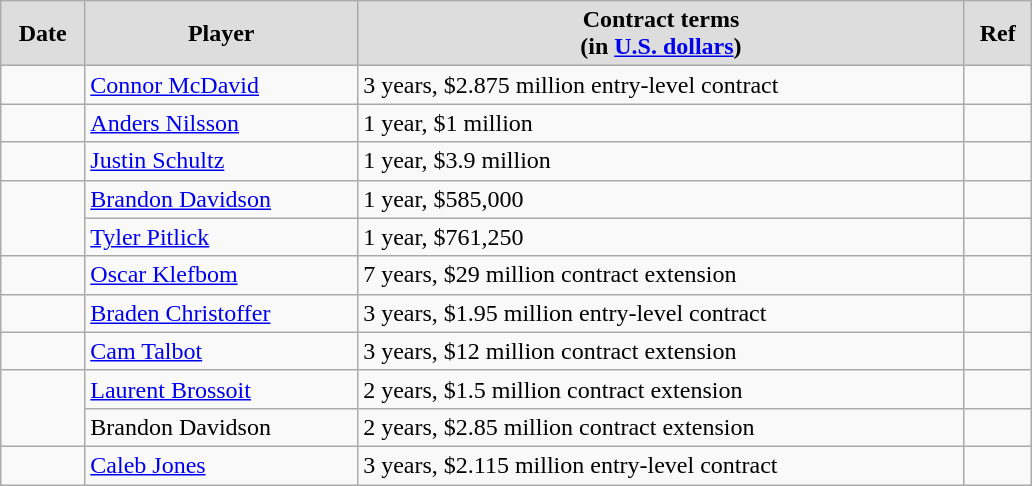<table class="wikitable" style="border-collapse: collapse; width: 43em; padding: 3;">
<tr align="center" bgcolor="#dddddd">
<td><strong>Date</strong></td>
<td><strong>Player</strong></td>
<td><strong>Contract terms</strong><br><strong>(in <a href='#'>U.S. dollars</a>)</strong></td>
<td><strong>Ref</strong></td>
</tr>
<tr>
<td></td>
<td><a href='#'>Connor McDavid</a></td>
<td>3 years, $2.875 million entry-level contract</td>
<td></td>
</tr>
<tr>
<td></td>
<td><a href='#'>Anders Nilsson</a></td>
<td>1 year, $1 million</td>
<td></td>
</tr>
<tr>
<td></td>
<td><a href='#'>Justin Schultz</a></td>
<td>1 year, $3.9 million</td>
<td></td>
</tr>
<tr>
<td rowspan=2></td>
<td><a href='#'>Brandon Davidson</a></td>
<td>1 year, $585,000</td>
<td></td>
</tr>
<tr>
<td><a href='#'>Tyler Pitlick</a></td>
<td>1 year, $761,250</td>
<td></td>
</tr>
<tr>
<td></td>
<td><a href='#'>Oscar Klefbom</a></td>
<td>7 years, $29 million contract extension</td>
<td></td>
</tr>
<tr>
<td></td>
<td><a href='#'>Braden Christoffer</a></td>
<td>3 years, $1.95 million entry-level contract</td>
<td></td>
</tr>
<tr>
<td></td>
<td><a href='#'>Cam Talbot</a></td>
<td>3 years, $12 million contract extension</td>
<td></td>
</tr>
<tr>
<td rowspan=2></td>
<td><a href='#'>Laurent Brossoit</a></td>
<td>2 years, $1.5 million contract extension</td>
<td></td>
</tr>
<tr>
<td>Brandon Davidson</td>
<td>2 years, $2.85 million contract extension</td>
<td></td>
</tr>
<tr>
<td></td>
<td><a href='#'>Caleb Jones</a></td>
<td>3 years, $2.115 million entry-level contract</td>
<td></td>
</tr>
</table>
